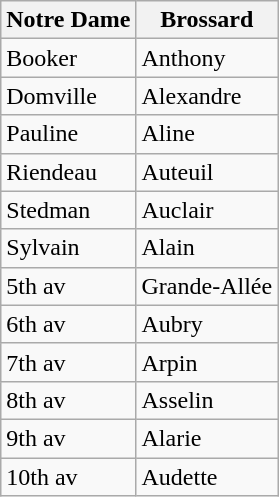<table class=wikitable>
<tr>
<th>Notre Dame</th>
<th>Brossard</th>
</tr>
<tr>
<td>Booker</td>
<td>Anthony</td>
</tr>
<tr>
<td>Domville</td>
<td>Alexandre</td>
</tr>
<tr>
<td>Pauline</td>
<td>Aline</td>
</tr>
<tr>
<td>Riendeau</td>
<td>Auteuil</td>
</tr>
<tr>
<td>Stedman</td>
<td>Auclair</td>
</tr>
<tr>
<td>Sylvain</td>
<td>Alain</td>
</tr>
<tr>
<td>5th av</td>
<td>Grande-Allée</td>
</tr>
<tr>
<td>6th av</td>
<td>Aubry</td>
</tr>
<tr>
<td>7th av</td>
<td>Arpin</td>
</tr>
<tr>
<td>8th av</td>
<td>Asselin</td>
</tr>
<tr>
<td>9th av</td>
<td>Alarie</td>
</tr>
<tr>
<td>10th av</td>
<td>Audette</td>
</tr>
</table>
